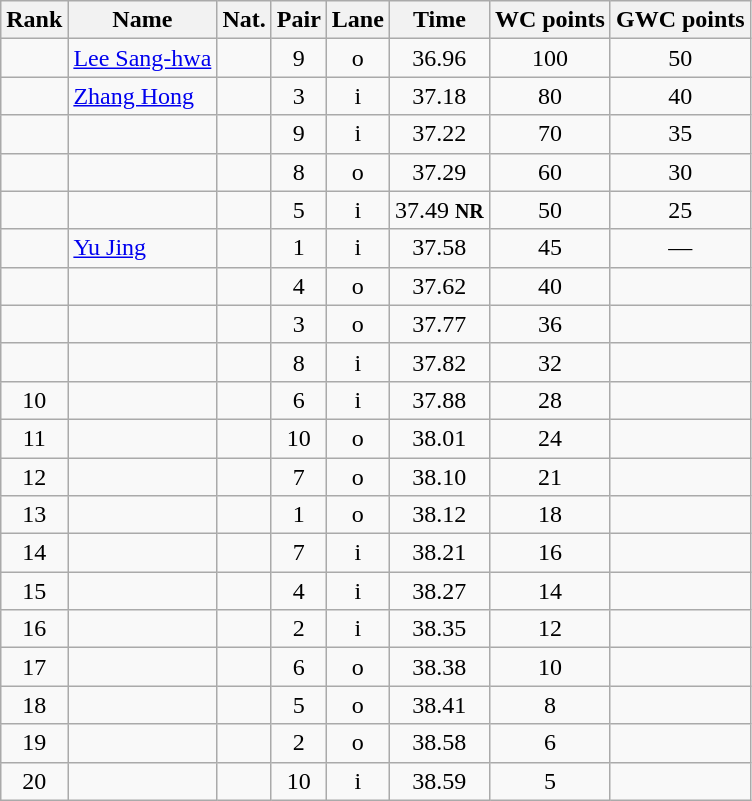<table class="wikitable sortable" style="text-align:center">
<tr>
<th>Rank</th>
<th>Name</th>
<th>Nat.</th>
<th>Pair</th>
<th>Lane</th>
<th>Time</th>
<th>WC points</th>
<th>GWC points</th>
</tr>
<tr>
<td></td>
<td align=left><a href='#'>Lee Sang-hwa</a></td>
<td></td>
<td>9</td>
<td>o</td>
<td>36.96</td>
<td>100</td>
<td>50</td>
</tr>
<tr>
<td></td>
<td align=left><a href='#'>Zhang Hong</a></td>
<td></td>
<td>3</td>
<td>i</td>
<td>37.18</td>
<td>80</td>
<td>40</td>
</tr>
<tr>
<td></td>
<td align=left></td>
<td></td>
<td>9</td>
<td>i</td>
<td>37.22</td>
<td>70</td>
<td>35</td>
</tr>
<tr>
<td></td>
<td align=left></td>
<td></td>
<td>8</td>
<td>o</td>
<td>37.29</td>
<td>60</td>
<td>30</td>
</tr>
<tr>
<td></td>
<td align=left></td>
<td></td>
<td>5</td>
<td>i</td>
<td>37.49 <strong><small>NR</small></strong></td>
<td>50</td>
<td>25</td>
</tr>
<tr>
<td></td>
<td align=left><a href='#'>Yu Jing</a></td>
<td></td>
<td>1</td>
<td>i</td>
<td>37.58</td>
<td>45</td>
<td>—</td>
</tr>
<tr>
<td></td>
<td align=left></td>
<td></td>
<td>4</td>
<td>o</td>
<td>37.62</td>
<td>40</td>
<td></td>
</tr>
<tr>
<td></td>
<td align=left></td>
<td></td>
<td>3</td>
<td>o</td>
<td>37.77</td>
<td>36</td>
<td></td>
</tr>
<tr>
<td></td>
<td align=left></td>
<td></td>
<td>8</td>
<td>i</td>
<td>37.82</td>
<td>32</td>
<td></td>
</tr>
<tr>
<td>10</td>
<td align=left></td>
<td></td>
<td>6</td>
<td>i</td>
<td>37.88</td>
<td>28</td>
<td></td>
</tr>
<tr>
<td>11</td>
<td align=left></td>
<td></td>
<td>10</td>
<td>o</td>
<td>38.01</td>
<td>24</td>
<td></td>
</tr>
<tr>
<td>12</td>
<td align=left></td>
<td></td>
<td>7</td>
<td>o</td>
<td>38.10</td>
<td>21</td>
<td></td>
</tr>
<tr>
<td>13</td>
<td align=left></td>
<td></td>
<td>1</td>
<td>o</td>
<td>38.12</td>
<td>18</td>
<td></td>
</tr>
<tr>
<td>14</td>
<td align=left></td>
<td></td>
<td>7</td>
<td>i</td>
<td>38.21</td>
<td>16</td>
<td></td>
</tr>
<tr>
<td>15</td>
<td align=left></td>
<td></td>
<td>4</td>
<td>i</td>
<td>38.27</td>
<td>14</td>
<td></td>
</tr>
<tr>
<td>16</td>
<td align=left></td>
<td></td>
<td>2</td>
<td>i</td>
<td>38.35</td>
<td>12</td>
<td></td>
</tr>
<tr>
<td>17</td>
<td align=left></td>
<td></td>
<td>6</td>
<td>o</td>
<td>38.38</td>
<td>10</td>
<td></td>
</tr>
<tr>
<td>18</td>
<td align=left></td>
<td></td>
<td>5</td>
<td>o</td>
<td>38.41</td>
<td>8</td>
<td></td>
</tr>
<tr>
<td>19</td>
<td align=left></td>
<td></td>
<td>2</td>
<td>o</td>
<td>38.58</td>
<td>6</td>
<td></td>
</tr>
<tr>
<td>20</td>
<td align=left></td>
<td></td>
<td>10</td>
<td>i</td>
<td>38.59</td>
<td>5</td>
<td></td>
</tr>
</table>
